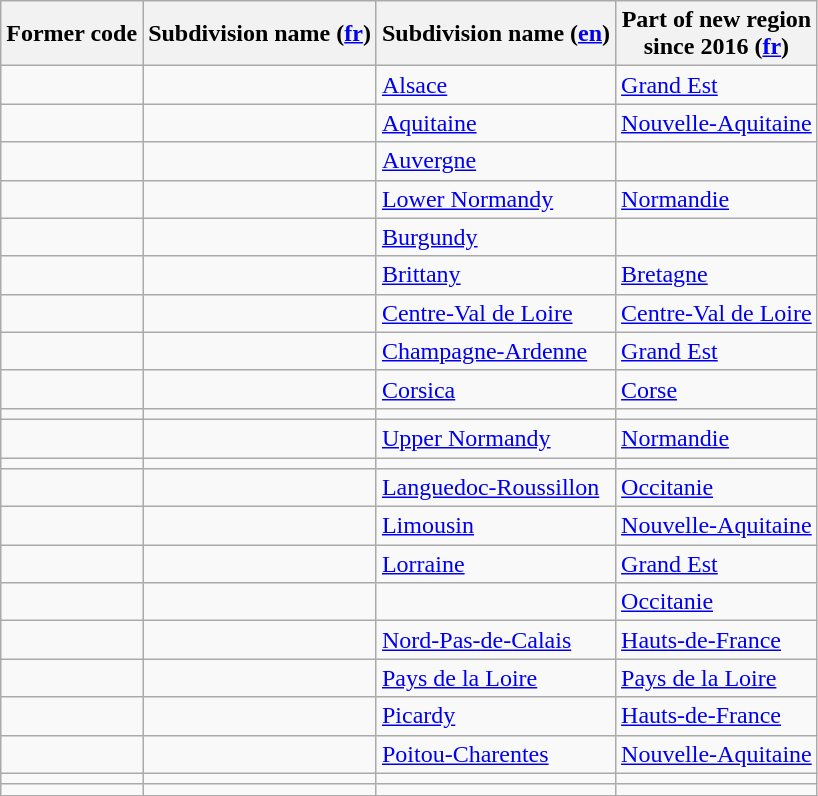<table class="wikitable sortable mw-collapsible">
<tr>
<th scope="col">Former code</th>
<th scope="col">Subdivision name (<a href='#'>fr</a>)</th>
<th scope="col">Subdivision name (<a href='#'>en</a>)</th>
<th scope="col">Part of new region<br>since 2016 (<a href='#'>fr</a>)</th>
</tr>
<tr>
<td></td>
<td></td>
<td><a href='#'>Alsace</a></td>
<td><a href='#'>Grand Est</a></td>
</tr>
<tr>
<td></td>
<td></td>
<td><a href='#'>Aquitaine</a></td>
<td><a href='#'>Nouvelle-Aquitaine</a></td>
</tr>
<tr>
<td></td>
<td></td>
<td><a href='#'>Auvergne</a></td>
<td></td>
</tr>
<tr>
<td></td>
<td></td>
<td><a href='#'>Lower Normandy</a></td>
<td><a href='#'>Normandie</a></td>
</tr>
<tr>
<td></td>
<td></td>
<td><a href='#'>Burgundy</a></td>
<td></td>
</tr>
<tr>
<td></td>
<td></td>
<td><a href='#'>Brittany</a></td>
<td><a href='#'>Bretagne</a></td>
</tr>
<tr>
<td></td>
<td></td>
<td><a href='#'>Centre-Val de Loire</a></td>
<td><a href='#'>Centre-Val de Loire</a></td>
</tr>
<tr>
<td></td>
<td></td>
<td><a href='#'>Champagne-Ardenne</a></td>
<td><a href='#'>Grand Est</a></td>
</tr>
<tr>
<td></td>
<td></td>
<td><a href='#'>Corsica</a></td>
<td><a href='#'>Corse</a></td>
</tr>
<tr>
<td></td>
<td></td>
<td></td>
<td></td>
</tr>
<tr>
<td></td>
<td></td>
<td><a href='#'>Upper Normandy</a></td>
<td><a href='#'>Normandie</a></td>
</tr>
<tr>
<td></td>
<td></td>
<td></td>
<td></td>
</tr>
<tr>
<td></td>
<td></td>
<td><a href='#'>Languedoc-Roussillon</a></td>
<td><a href='#'>Occitanie</a></td>
</tr>
<tr>
<td></td>
<td></td>
<td><a href='#'>Limousin</a></td>
<td><a href='#'>Nouvelle-Aquitaine</a></td>
</tr>
<tr>
<td></td>
<td></td>
<td><a href='#'>Lorraine</a></td>
<td><a href='#'>Grand Est</a></td>
</tr>
<tr>
<td></td>
<td></td>
<td></td>
<td><a href='#'>Occitanie</a></td>
</tr>
<tr>
<td></td>
<td></td>
<td><a href='#'>Nord-Pas-de-Calais</a></td>
<td><a href='#'>Hauts-de-France</a></td>
</tr>
<tr>
<td></td>
<td></td>
<td><a href='#'>Pays de la Loire</a></td>
<td><a href='#'>Pays de la Loire</a></td>
</tr>
<tr>
<td></td>
<td></td>
<td><a href='#'>Picardy</a></td>
<td><a href='#'>Hauts-de-France</a></td>
</tr>
<tr>
<td></td>
<td></td>
<td><a href='#'>Poitou-Charentes</a></td>
<td><a href='#'>Nouvelle-Aquitaine</a></td>
</tr>
<tr>
<td></td>
<td></td>
<td></td>
<td></td>
</tr>
<tr>
<td></td>
<td></td>
<td></td>
<td></td>
</tr>
</table>
